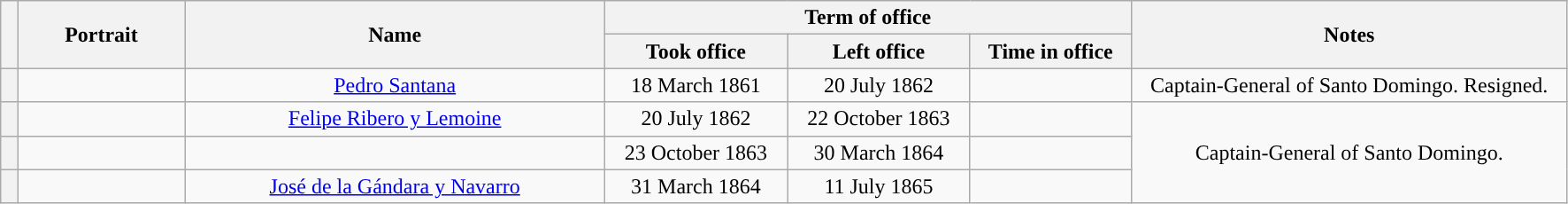<table class="wikitable" style="text-align:center">
<tr>
<th rowspan="2" width="1%"></th>
<th rowspan="2" width="10%">Portrait</th>
<th rowspan="2" width="25%">Name<br></th>
<th colspan="3" width="31.4%">Term of office</th>
<th rowspan="2" width="26%">Notes</th>
</tr>
<tr>
<th>Took office</th>
<th>Left office</th>
<th>Time in office</th>
</tr>
<tr>
<th style="background:"></th>
<td></td>
<td><a href='#'>Pedro Santana</a><br></td>
<td>18 March 1861</td>
<td>20 July 1862</td>
<td></td>
<td>Captain-General of Santo Domingo. Resigned.<br></td>
</tr>
<tr>
<th style="background:"></th>
<td></td>
<td><a href='#'>Felipe Ribero y Lemoine</a><br></td>
<td>20 July 1862</td>
<td>22 October 1863</td>
<td></td>
<td rowspan="3">Captain-General of Santo Domingo.</td>
</tr>
<tr>
<th style="background:"></th>
<td></td>
<td><br></td>
<td>23 October 1863</td>
<td>30 March 1864</td>
<td></td>
</tr>
<tr>
<th style="background:"></th>
<td></td>
<td><a href='#'>José de la Gándara y Navarro</a><br></td>
<td>31 March 1864</td>
<td>11 July 1865</td>
<td></td>
</tr>
</table>
